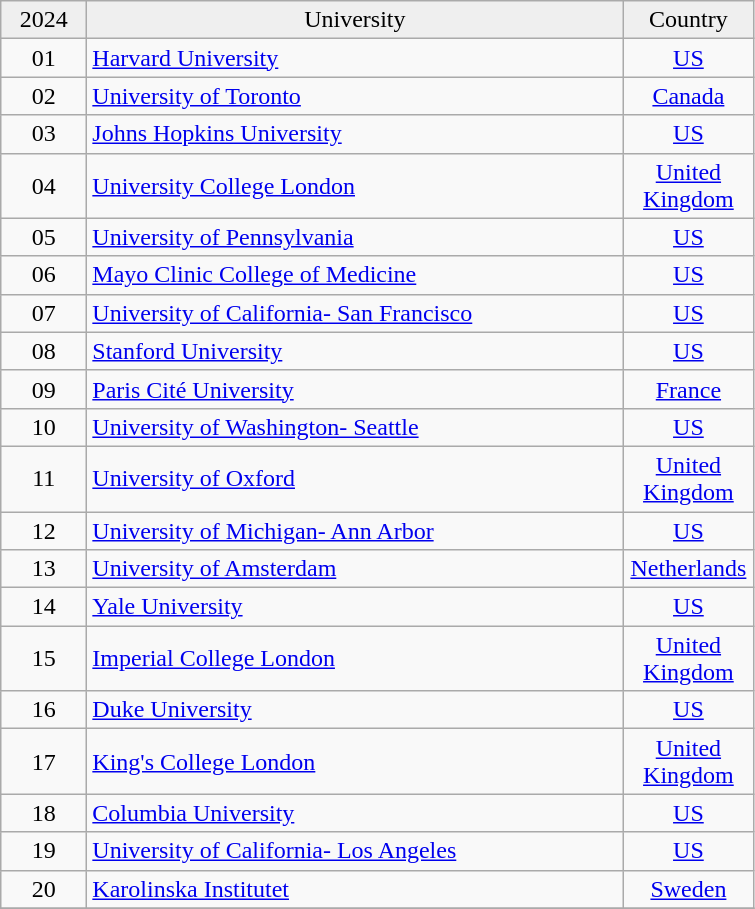<table class="wikitable sortable">
<tr bgColor="#efefef">
<td width="50" align="center">2024</td>
<td width="350" align="center">University</td>
<td width="80" align="center">Country</td>
</tr>
<tr>
<td width="50" align="center">01</td>
<td width="350" align="left"><a href='#'>Harvard University</a></td>
<td width="80" align="center"><a href='#'>US</a></td>
</tr>
<tr>
<td width="50" align="center">02</td>
<td width="350" align="left"><a href='#'>University of Toronto</a></td>
<td width="80" align="center"><a href='#'>Canada</a></td>
</tr>
<tr>
<td width="50" align="center">03</td>
<td width="350" align="left"><a href='#'>Johns Hopkins University</a></td>
<td width="80" align="center"><a href='#'>US</a></td>
</tr>
<tr>
<td width="50" align="center">04</td>
<td width="350" align="left"><a href='#'>University College London</a></td>
<td width="80" align="center"><a href='#'>United Kingdom</a></td>
</tr>
<tr>
<td width="50" align="center">05</td>
<td width="350" align="left"><a href='#'>University of Pennsylvania</a></td>
<td width="80" align="center"><a href='#'>US</a></td>
</tr>
<tr>
<td width="50" align="center">06</td>
<td width="350" align="left"><a href='#'>Mayo Clinic College of Medicine</a></td>
<td width="80" align="center"><a href='#'>US</a></td>
</tr>
<tr>
<td width="50" align="center">07</td>
<td width="350" align="left"><a href='#'>University of California- San Francisco</a></td>
<td width="80" align="center"><a href='#'>US</a></td>
</tr>
<tr>
<td width="50" align="center">08</td>
<td width="350" align="left"><a href='#'>Stanford University</a></td>
<td width="80" align="center"><a href='#'>US</a></td>
</tr>
<tr>
<td width="50" align="center">09</td>
<td width="350" align="left"><a href='#'>Paris Cité University</a></td>
<td width="80" align="center"><a href='#'>France</a></td>
</tr>
<tr>
<td width="50" align="center">10</td>
<td width="350" align="left"><a href='#'>University of Washington- Seattle</a></td>
<td width="80" align="center"><a href='#'>US</a></td>
</tr>
<tr>
<td width="50" align="center">11</td>
<td width="350" align="left"><a href='#'>University of Oxford</a></td>
<td width="80" align="center"><a href='#'>United Kingdom</a></td>
</tr>
<tr>
<td width="50" align="center">12</td>
<td width="350" align="left"><a href='#'>University of Michigan- Ann Arbor</a></td>
<td width="80" align="center"><a href='#'>US</a></td>
</tr>
<tr>
<td width="50" align="center">13</td>
<td width="350" align="left"><a href='#'>University of Amsterdam</a></td>
<td width="80" align="center"><a href='#'>Netherlands</a></td>
</tr>
<tr>
<td width="50" align="center">14</td>
<td width="350" align="left"><a href='#'>Yale University</a></td>
<td width="80" align="center"><a href='#'>US</a></td>
</tr>
<tr>
<td width="50" align="center">15</td>
<td width="350" align="left"><a href='#'>Imperial College London</a></td>
<td width="80" align="center"><a href='#'>United Kingdom</a></td>
</tr>
<tr>
<td width="50" align="center">16</td>
<td width="350" align="left"><a href='#'>Duke University</a></td>
<td width="80" align="center"><a href='#'>US</a></td>
</tr>
<tr>
<td width="50" align="center">17</td>
<td width="350" align="left"><a href='#'>King's College London</a></td>
<td width="80" align="center"><a href='#'>United Kingdom</a></td>
</tr>
<tr>
<td width="50" align="center">18</td>
<td width="350" align="left"><a href='#'>Columbia University</a></td>
<td width="80" align="center"><a href='#'>US</a></td>
</tr>
<tr>
<td width="50" align="center">19</td>
<td width="350" align="left"><a href='#'>University of California- Los Angeles</a></td>
<td width="80" align="center"><a href='#'>US</a></td>
</tr>
<tr>
<td width="50" align="center">20</td>
<td width="350" align="left"><a href='#'>Karolinska Institutet</a></td>
<td width="80" align="center"><a href='#'>Sweden</a></td>
</tr>
<tr>
</tr>
</table>
